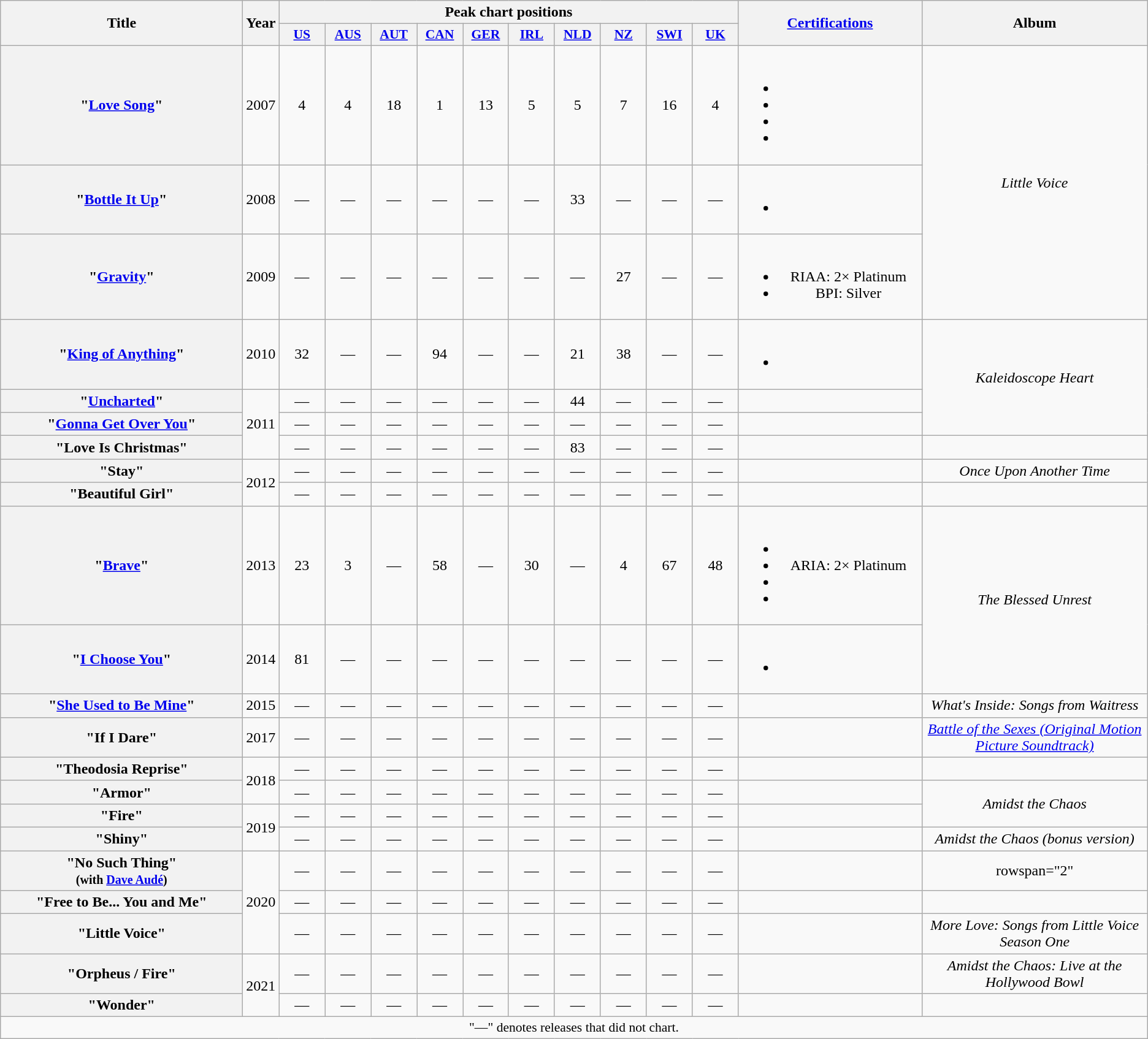<table class="wikitable plainrowheaders" style="text-align:center;">
<tr>
<th scope="col" rowspan="2" style="width:16em;">Title</th>
<th scope="col" rowspan="2">Year</th>
<th scope="col" colspan="10">Peak chart positions</th>
<th scope="col" rowspan="2" style="width:12em;"><a href='#'>Certifications</a></th>
<th scope="col" rowspan="2">Album</th>
</tr>
<tr>
<th scope="col" style="width:3em;font-size:90%;"><a href='#'>US</a><br></th>
<th scope="col" style="width:3em;font-size:90%;"><a href='#'>AUS</a><br></th>
<th scope="col" style="width:3em;font-size:90%;"><a href='#'>AUT</a><br></th>
<th scope="col" style="width:3em;font-size:90%;"><a href='#'>CAN</a><br></th>
<th scope="col" style="width:3em;font-size:90%;"><a href='#'>GER</a><br></th>
<th scope="col" style="width:3em;font-size:90%;"><a href='#'>IRL</a><br></th>
<th scope="col" style="width:3em;font-size:90%;"><a href='#'>NLD</a><br></th>
<th scope="col" style="width:3em;font-size:90%;"><a href='#'>NZ</a><br></th>
<th scope="col" style="width:3em;font-size:90%;"><a href='#'>SWI</a><br></th>
<th scope="col" style="width:3em;font-size:90%;"><a href='#'>UK</a><br></th>
</tr>
<tr>
<th scope="row">"<a href='#'>Love Song</a>"</th>
<td>2007</td>
<td>4</td>
<td>4</td>
<td>18</td>
<td>1</td>
<td>13</td>
<td>5</td>
<td>5</td>
<td>7</td>
<td>16</td>
<td>4</td>
<td><br><ul><li></li><li></li><li></li><li></li></ul></td>
<td rowspan="3"><em>Little Voice</em></td>
</tr>
<tr>
<th scope="row">"<a href='#'>Bottle It Up</a>"</th>
<td>2008</td>
<td>—</td>
<td>—</td>
<td>—</td>
<td>—</td>
<td>—</td>
<td>—</td>
<td>33</td>
<td>—</td>
<td>—</td>
<td>—</td>
<td><br><ul><li></li></ul></td>
</tr>
<tr>
<th scope="row">"<a href='#'>Gravity</a>"</th>
<td>2009</td>
<td>—</td>
<td>—</td>
<td>—</td>
<td>—</td>
<td>—</td>
<td>—</td>
<td>—</td>
<td>27</td>
<td>—</td>
<td>—</td>
<td><br><ul><li>RIAA: 2× Platinum</li><li>BPI: Silver</li></ul></td>
</tr>
<tr>
<th scope="row">"<a href='#'>King of Anything</a>"</th>
<td>2010</td>
<td>32</td>
<td>—</td>
<td>—</td>
<td>94</td>
<td>—</td>
<td>—</td>
<td>21</td>
<td>38</td>
<td>—</td>
<td>—</td>
<td><br><ul><li></li></ul></td>
<td rowspan="3"><em>Kaleidoscope Heart</em></td>
</tr>
<tr>
<th scope="row">"<a href='#'>Uncharted</a>"</th>
<td rowspan="3">2011</td>
<td>—</td>
<td>—</td>
<td>—</td>
<td>—</td>
<td>—</td>
<td>—</td>
<td>44</td>
<td>—</td>
<td>—</td>
<td>—</td>
<td></td>
</tr>
<tr>
<th scope="row">"<a href='#'>Gonna Get Over You</a>"</th>
<td>—</td>
<td>—</td>
<td>—</td>
<td>—</td>
<td>—</td>
<td>—</td>
<td>—</td>
<td>—</td>
<td>—</td>
<td>—</td>
<td></td>
</tr>
<tr>
<th scope="row">"Love Is Christmas"</th>
<td>—</td>
<td>—</td>
<td>—</td>
<td>—</td>
<td>—</td>
<td>—</td>
<td>83</td>
<td>—</td>
<td>—</td>
<td>—</td>
<td></td>
<td></td>
</tr>
<tr>
<th scope="row">"Stay"</th>
<td rowspan="2">2012</td>
<td>—</td>
<td>—</td>
<td>—</td>
<td>—</td>
<td>—</td>
<td>—</td>
<td>—</td>
<td>—</td>
<td>—</td>
<td>—</td>
<td></td>
<td><em>Once Upon Another Time</em></td>
</tr>
<tr>
<th scope="row">"Beautiful Girl"</th>
<td>—</td>
<td>—</td>
<td>—</td>
<td>—</td>
<td>—</td>
<td>—</td>
<td>—</td>
<td>—</td>
<td>—</td>
<td>—</td>
<td></td>
<td></td>
</tr>
<tr>
<th scope="row">"<a href='#'>Brave</a>"</th>
<td>2013</td>
<td>23</td>
<td>3</td>
<td>—</td>
<td>58</td>
<td>—</td>
<td>30</td>
<td>—</td>
<td>4</td>
<td>67</td>
<td>48</td>
<td><br><ul><li></li><li>ARIA: 2× Platinum</li><li></li><li></li></ul></td>
<td rowspan="2"><em>The Blessed Unrest</em></td>
</tr>
<tr>
<th scope="row">"<a href='#'>I Choose You</a>"</th>
<td>2014</td>
<td>81</td>
<td>—</td>
<td>—</td>
<td>—</td>
<td>—</td>
<td>—</td>
<td>—</td>
<td>—</td>
<td>—</td>
<td>—</td>
<td><br><ul><li></li></ul></td>
</tr>
<tr>
<th scope="row">"<a href='#'>She Used to Be Mine</a>"</th>
<td>2015</td>
<td>—</td>
<td>—</td>
<td>—</td>
<td>—</td>
<td>—</td>
<td>—</td>
<td>—</td>
<td>—</td>
<td>—</td>
<td>—</td>
<td></td>
<td><em>What's Inside: Songs from Waitress</em></td>
</tr>
<tr>
<th scope="row">"If I Dare"</th>
<td>2017</td>
<td>—</td>
<td>—</td>
<td>—</td>
<td>—</td>
<td>—</td>
<td>—</td>
<td>—</td>
<td>—</td>
<td>—</td>
<td>—</td>
<td></td>
<td><em><a href='#'>Battle of the Sexes (Original Motion Picture Soundtrack)</a></em></td>
</tr>
<tr>
<th scope="row">"Theodosia Reprise"</th>
<td rowspan="2">2018</td>
<td>—</td>
<td>—</td>
<td>—</td>
<td>—</td>
<td>—</td>
<td>—</td>
<td>—</td>
<td>—</td>
<td>—</td>
<td>—</td>
<td></td>
<td></td>
</tr>
<tr>
<th scope="row">"Armor"</th>
<td>—</td>
<td>—</td>
<td>—</td>
<td>—</td>
<td>—</td>
<td>—</td>
<td>—</td>
<td>—</td>
<td>—</td>
<td>—</td>
<td></td>
<td rowspan="2"><em>Amidst the Chaos</em></td>
</tr>
<tr>
<th scope="row">"Fire"</th>
<td rowspan="2">2019</td>
<td>—</td>
<td>—</td>
<td>—</td>
<td>—</td>
<td>—</td>
<td>—</td>
<td>—</td>
<td>—</td>
<td>—</td>
<td>—</td>
</tr>
<tr>
<th scope="row">"Shiny"</th>
<td>—</td>
<td>—</td>
<td>—</td>
<td>—</td>
<td>—</td>
<td>—</td>
<td>—</td>
<td>—</td>
<td>—</td>
<td>—</td>
<td></td>
<td><em>Amidst the Chaos (bonus version)</em></td>
</tr>
<tr>
<th scope="row">"No Such Thing"<br><small>(with <a href='#'>Dave Audé</a>)</small></th>
<td rowspan="3">2020</td>
<td>—</td>
<td>—</td>
<td>—</td>
<td>—</td>
<td>—</td>
<td>—</td>
<td>—</td>
<td>—</td>
<td>—</td>
<td>—</td>
<td></td>
<td>rowspan="2" </td>
</tr>
<tr>
<th scope="row">"Free to Be... You and Me"</th>
<td>—</td>
<td>—</td>
<td>—</td>
<td>—</td>
<td>—</td>
<td>—</td>
<td>—</td>
<td>—</td>
<td>—</td>
<td>—</td>
<td></td>
</tr>
<tr>
<th scope="row">"Little Voice"</th>
<td>—</td>
<td>—</td>
<td>—</td>
<td>—</td>
<td>—</td>
<td>—</td>
<td>—</td>
<td>—</td>
<td>—</td>
<td>—</td>
<td></td>
<td><em>More Love: Songs from Little Voice Season One</em></td>
</tr>
<tr>
<th scope="row">"Orpheus / Fire"</th>
<td rowspan="2">2021</td>
<td>—</td>
<td>—</td>
<td>—</td>
<td>—</td>
<td>—</td>
<td>—</td>
<td>—</td>
<td>—</td>
<td>—</td>
<td>—</td>
<td></td>
<td><em>Amidst the Chaos: Live at the Hollywood Bowl</em></td>
</tr>
<tr>
<th scope="row">"Wonder" <br> </th>
<td>—</td>
<td>—</td>
<td>—</td>
<td>—</td>
<td>—</td>
<td>—</td>
<td>—</td>
<td>—</td>
<td>—</td>
<td>—</td>
<td></td>
<td></td>
</tr>
<tr>
<td colspan="19" style="font-size:90%">"—" denotes releases that did not chart.</td>
</tr>
</table>
